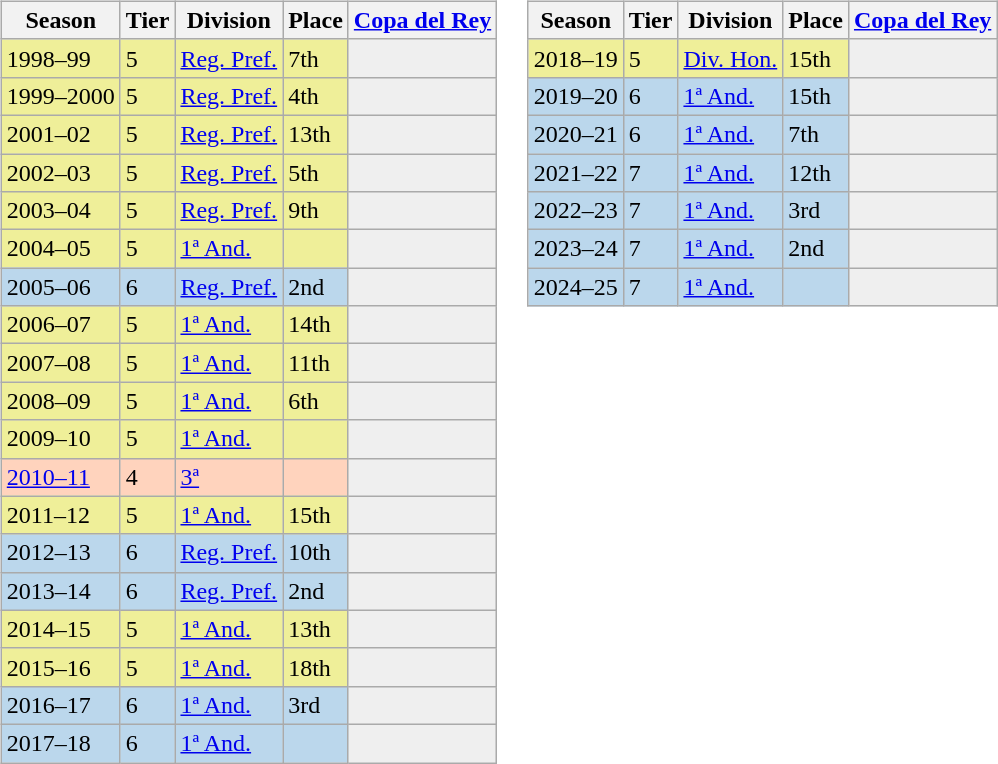<table>
<tr>
<td valign="top" width=0%><br><table class="wikitable">
<tr style="background:#f0f6fa;">
<th>Season</th>
<th>Tier</th>
<th>Division</th>
<th>Place</th>
<th><a href='#'>Copa del Rey</a></th>
</tr>
<tr>
<td style="background:#EFEF99;">1998–99</td>
<td style="background:#EFEF99;">5</td>
<td style="background:#EFEF99;"><a href='#'>Reg. Pref.</a></td>
<td style="background:#EFEF99;">7th</td>
<th style="background:#efefef;"></th>
</tr>
<tr>
<td style="background:#EFEF99;">1999–2000</td>
<td style="background:#EFEF99;">5</td>
<td style="background:#EFEF99;"><a href='#'>Reg. Pref.</a></td>
<td style="background:#EFEF99;">4th</td>
<th style="background:#efefef;"></th>
</tr>
<tr>
<td style="background:#EFEF99;">2001–02</td>
<td style="background:#EFEF99;">5</td>
<td style="background:#EFEF99;"><a href='#'>Reg. Pref.</a></td>
<td style="background:#EFEF99;">13th</td>
<th style="background:#efefef;"></th>
</tr>
<tr>
<td style="background:#EFEF99;">2002–03</td>
<td style="background:#EFEF99;">5</td>
<td style="background:#EFEF99;"><a href='#'>Reg. Pref.</a></td>
<td style="background:#EFEF99;">5th</td>
<th style="background:#efefef;"></th>
</tr>
<tr>
<td style="background:#EFEF99;">2003–04</td>
<td style="background:#EFEF99;">5</td>
<td style="background:#EFEF99;"><a href='#'>Reg. Pref.</a></td>
<td style="background:#EFEF99;">9th</td>
<th style="background:#efefef;"></th>
</tr>
<tr>
<td style="background:#EFEF99;">2004–05</td>
<td style="background:#EFEF99;">5</td>
<td style="background:#EFEF99;"><a href='#'>1ª And.</a></td>
<td style="background:#EFEF99;"></td>
<th style="background:#efefef;"></th>
</tr>
<tr>
<td style="background:#BBD7EC;">2005–06</td>
<td style="background:#BBD7EC;">6</td>
<td style="background:#BBD7EC;"><a href='#'>Reg. Pref.</a></td>
<td style="background:#BBD7EC;">2nd</td>
<th style="background:#efefef;"></th>
</tr>
<tr>
<td style="background:#EFEF99;">2006–07</td>
<td style="background:#EFEF99;">5</td>
<td style="background:#EFEF99;"><a href='#'>1ª And.</a></td>
<td style="background:#EFEF99;">14th</td>
<th style="background:#efefef;"></th>
</tr>
<tr>
<td style="background:#EFEF99;">2007–08</td>
<td style="background:#EFEF99;">5</td>
<td style="background:#EFEF99;"><a href='#'>1ª And.</a></td>
<td style="background:#EFEF99;">11th</td>
<th style="background:#efefef;"></th>
</tr>
<tr>
<td style="background:#EFEF99;">2008–09</td>
<td style="background:#EFEF99;">5</td>
<td style="background:#EFEF99;"><a href='#'>1ª And.</a></td>
<td style="background:#EFEF99;">6th</td>
<th style="background:#efefef;"></th>
</tr>
<tr>
<td style="background:#EFEF99;">2009–10</td>
<td style="background:#EFEF99;">5</td>
<td style="background:#EFEF99;"><a href='#'>1ª And.</a></td>
<td style="background:#EFEF99;"></td>
<th style="background:#efefef;"></th>
</tr>
<tr>
<td style="background:#FFD3BD;"><a href='#'>2010–11</a></td>
<td style="background:#FFD3BD;">4</td>
<td style="background:#FFD3BD;"><a href='#'>3ª</a></td>
<td style="background:#FFD3BD;"></td>
<th style="background:#efefef;"></th>
</tr>
<tr>
<td style="background:#EFEF99;">2011–12</td>
<td style="background:#EFEF99;">5</td>
<td style="background:#EFEF99;"><a href='#'>1ª And.</a></td>
<td style="background:#EFEF99;">15th</td>
<th style="background:#efefef;"></th>
</tr>
<tr>
<td style="background:#BBD7EC;">2012–13</td>
<td style="background:#BBD7EC;">6</td>
<td style="background:#BBD7EC;"><a href='#'>Reg. Pref.</a></td>
<td style="background:#BBD7EC;">10th</td>
<th style="background:#efefef;"></th>
</tr>
<tr>
<td style="background:#BBD7EC;">2013–14</td>
<td style="background:#BBD7EC;">6</td>
<td style="background:#BBD7EC;"><a href='#'>Reg. Pref.</a></td>
<td style="background:#BBD7EC;">2nd</td>
<th style="background:#efefef;"></th>
</tr>
<tr>
<td style="background:#EFEF99;">2014–15</td>
<td style="background:#EFEF99;">5</td>
<td style="background:#EFEF99;"><a href='#'>1ª And.</a></td>
<td style="background:#EFEF99;">13th</td>
<th style="background:#efefef;"></th>
</tr>
<tr>
<td style="background:#EFEF99;">2015–16</td>
<td style="background:#EFEF99;">5</td>
<td style="background:#EFEF99;"><a href='#'>1ª And.</a></td>
<td style="background:#EFEF99;">18th</td>
<th style="background:#efefef;"></th>
</tr>
<tr>
<td style="background:#BBD7EC;">2016–17</td>
<td style="background:#BBD7EC;">6</td>
<td style="background:#BBD7EC;"><a href='#'>1ª And.</a></td>
<td style="background:#BBD7EC;">3rd</td>
<th style="background:#efefef;"></th>
</tr>
<tr>
<td style="background:#BBD7EC;">2017–18</td>
<td style="background:#BBD7EC;">6</td>
<td style="background:#BBD7EC;"><a href='#'>1ª And.</a></td>
<td style="background:#BBD7EC;"></td>
<th style="background:#efefef;"></th>
</tr>
</table>
</td>
<td valign="top" width=0%><br><table class="wikitable">
<tr style="background:#f0f6fa;">
<th>Season</th>
<th>Tier</th>
<th>Division</th>
<th>Place</th>
<th><a href='#'>Copa del Rey</a></th>
</tr>
<tr>
<td style="background:#EFEF99;">2018–19</td>
<td style="background:#EFEF99;">5</td>
<td style="background:#EFEF99;"><a href='#'>Div. Hon.</a></td>
<td style="background:#EFEF99;">15th</td>
<th style="background:#efefef;"></th>
</tr>
<tr>
<td style="background:#BBD7EC;">2019–20</td>
<td style="background:#BBD7EC;">6</td>
<td style="background:#BBD7EC;"><a href='#'>1ª And.</a></td>
<td style="background:#BBD7EC;">15th</td>
<th style="background:#efefef;"></th>
</tr>
<tr>
<td style="background:#BBD7EC;">2020–21</td>
<td style="background:#BBD7EC;">6</td>
<td style="background:#BBD7EC;"><a href='#'>1ª And.</a></td>
<td style="background:#BBD7EC;">7th</td>
<th style="background:#efefef;"></th>
</tr>
<tr>
<td style="background:#BBD7EC;">2021–22</td>
<td style="background:#BBD7EC;">7</td>
<td style="background:#BBD7EC;"><a href='#'>1ª And.</a></td>
<td style="background:#BBD7EC;">12th</td>
<th style="background:#efefef;"></th>
</tr>
<tr>
<td style="background:#BBD7EC;">2022–23</td>
<td style="background:#BBD7EC;">7</td>
<td style="background:#BBD7EC;"><a href='#'>1ª And.</a></td>
<td style="background:#BBD7EC;">3rd</td>
<th style="background:#efefef;"></th>
</tr>
<tr>
<td style="background:#BBD7EC;">2023–24</td>
<td style="background:#BBD7EC;">7</td>
<td style="background:#BBD7EC;"><a href='#'>1ª And.</a></td>
<td style="background:#BBD7EC;">2nd</td>
<th style="background:#efefef;"></th>
</tr>
<tr>
<td style="background:#BBD7EC;">2024–25</td>
<td style="background:#BBD7EC;">7</td>
<td style="background:#BBD7EC;"><a href='#'>1ª And.</a></td>
<td style="background:#BBD7EC;"></td>
<th style="background:#efefef;"></th>
</tr>
</table>
</td>
</tr>
</table>
